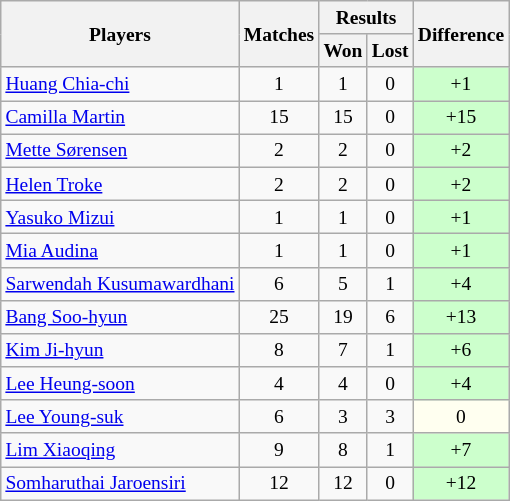<table class=wikitable style="text-align:center; font-size:small">
<tr>
<th rowspan="2">Players</th>
<th rowspan="2">Matches</th>
<th colspan="2">Results</th>
<th rowspan="2">Difference</th>
</tr>
<tr>
<th>Won</th>
<th>Lost</th>
</tr>
<tr>
<td align="left"> <a href='#'>Huang Chia-chi</a></td>
<td>1</td>
<td>1</td>
<td>0</td>
<td bgcolor="#ccffcc">+1</td>
</tr>
<tr>
<td align="left"> <a href='#'>Camilla Martin</a></td>
<td>15</td>
<td>15</td>
<td>0</td>
<td bgcolor="#ccffcc">+15</td>
</tr>
<tr>
<td align="left"> <a href='#'>Mette Sørensen</a></td>
<td>2</td>
<td>2</td>
<td>0</td>
<td bgcolor="#ccffcc">+2</td>
</tr>
<tr>
<td align="left"> <a href='#'>Helen Troke</a></td>
<td>2</td>
<td>2</td>
<td>0</td>
<td bgcolor="#ccffcc">+2</td>
</tr>
<tr>
<td align="left"> <a href='#'>Yasuko Mizui</a></td>
<td>1</td>
<td>1</td>
<td>0</td>
<td bgcolor="#ccffcc">+1</td>
</tr>
<tr>
<td align="left"> <a href='#'>Mia Audina</a></td>
<td>1</td>
<td>1</td>
<td>0</td>
<td bgcolor="#ccffcc">+1</td>
</tr>
<tr>
<td align="left"> <a href='#'>Sarwendah Kusumawardhani</a></td>
<td>6</td>
<td>5</td>
<td>1</td>
<td bgcolor="#ccffcc">+4</td>
</tr>
<tr>
<td align="left"> <a href='#'>Bang Soo-hyun</a></td>
<td>25</td>
<td>19</td>
<td>6</td>
<td bgcolor="#ccffcc">+13</td>
</tr>
<tr>
<td align="left"> <a href='#'>Kim Ji-hyun</a></td>
<td>8</td>
<td>7</td>
<td>1</td>
<td bgcolor="#ccffcc">+6</td>
</tr>
<tr>
<td align="left"> <a href='#'>Lee Heung-soon</a></td>
<td>4</td>
<td>4</td>
<td>0</td>
<td bgcolor="#ccffcc">+4</td>
</tr>
<tr>
<td align="left"> <a href='#'>Lee Young-suk</a></td>
<td>6</td>
<td>3</td>
<td>3</td>
<td bgcolor="#fffff0">0</td>
</tr>
<tr>
<td align="left"> <a href='#'>Lim Xiaoqing</a></td>
<td>9</td>
<td>8</td>
<td>1</td>
<td bgcolor="#ccffcc">+7</td>
</tr>
<tr>
<td align="left"> <a href='#'>Somharuthai Jaroensiri</a></td>
<td>12</td>
<td>12</td>
<td>0</td>
<td bgcolor="#ccffcc">+12</td>
</tr>
</table>
